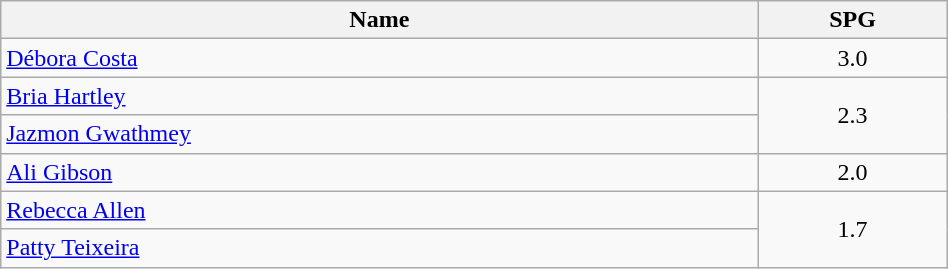<table class=wikitable width="50%">
<tr>
<th width="80%">Name</th>
<th width="20%">SPG</th>
</tr>
<tr>
<td> <a href='#'>Débora Costa</a></td>
<td align=center>3.0</td>
</tr>
<tr>
<td> <a href='#'>Bria Hartley</a></td>
<td align=center rowspan=2>2.3</td>
</tr>
<tr>
<td> <a href='#'>Jazmon Gwathmey</a></td>
</tr>
<tr>
<td> <a href='#'>Ali Gibson</a></td>
<td align=center>2.0</td>
</tr>
<tr>
<td> <a href='#'>Rebecca Allen</a></td>
<td align=center rowspan=2>1.7</td>
</tr>
<tr>
<td> <a href='#'>Patty Teixeira</a></td>
</tr>
</table>
